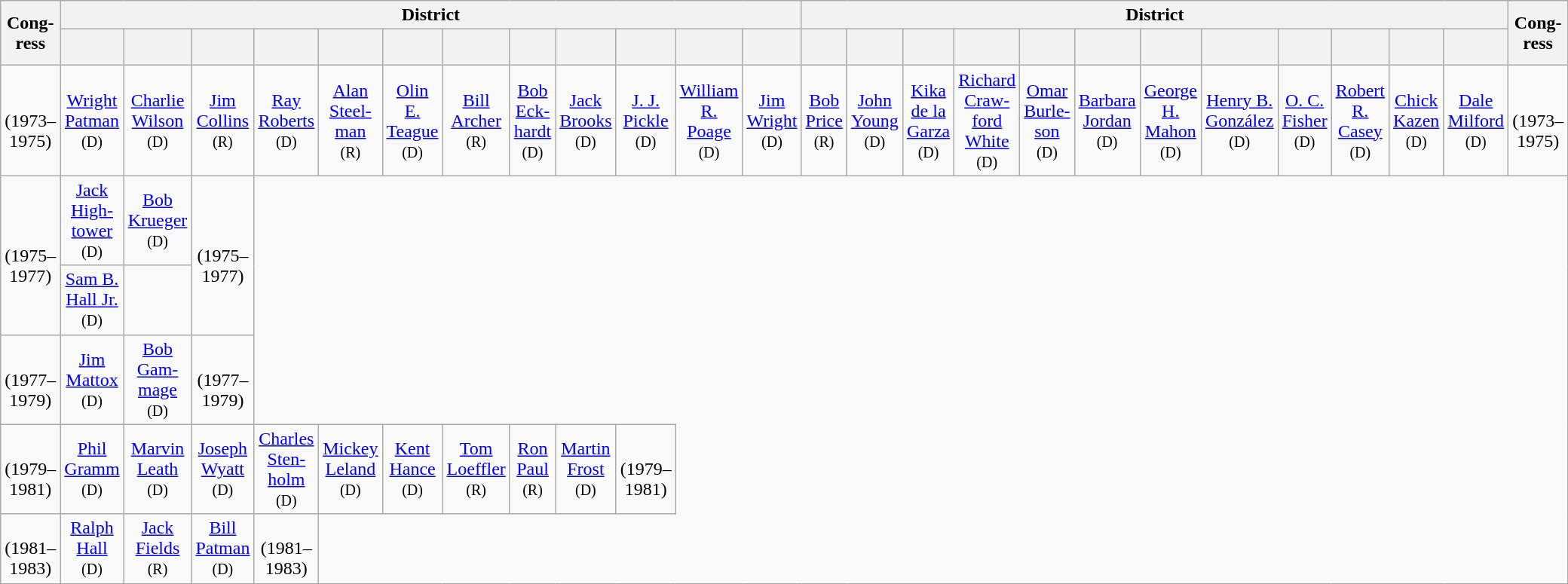<table class=wikitable style="text-align:center">
<tr>
<th rowspan=2>Cong­ress</th>
<th colspan=12>District</th>
<th colspan=12>District</th>
<th rowspan=2>Cong­ress</th>
</tr>
<tr style="height:2em">
<th></th>
<th></th>
<th></th>
<th></th>
<th></th>
<th></th>
<th></th>
<th></th>
<th></th>
<th></th>
<th></th>
<th></th>
<th></th>
<th></th>
<th></th>
<th></th>
<th></th>
<th></th>
<th></th>
<th></th>
<th></th>
<th></th>
<th></th>
<th></th>
</tr>
<tr style="height:2em">
<td><strong></strong><br>(1973–1975)</td>
<td><a href='#'>Wright Patman</a><br><small>(D)</small></td>
<td><a href='#'>Charlie Wilson</a><br><small>(D)</small></td>
<td><a href='#'>Jim Collins</a><br><small>(R)</small></td>
<td><a href='#'>Ray Roberts</a><br><small>(D)</small></td>
<td><a href='#'>Alan Steel­man</a><br><small>(R)</small></td>
<td><a href='#'>Olin E. Teague</a><br><small>(D)</small></td>
<td><a href='#'>Bill Archer</a><br><small>(R)</small></td>
<td><a href='#'>Bob Eck­hardt</a><br><small>(D)</small></td>
<td><a href='#'>Jack Brooks</a><br><small>(D)</small></td>
<td><a href='#'>J. J. Pickle</a><br><small>(D)</small></td>
<td><a href='#'>William R. Poage</a><br><small>(D)</small></td>
<td><a href='#'>Jim Wright</a><br><small>(D)</small></td>
<td><a href='#'>Bob Price</a><br><small>(R)</small></td>
<td><a href='#'>John Young</a><br><small>(D)</small></td>
<td><a href='#'>Kika de la Garza</a><br><small>(D)</small></td>
<td><a href='#'>Richard Craw­ford White</a><br><small>(D)</small></td>
<td><a href='#'>Omar Burle­son</a><br><small>(D)</small></td>
<td><a href='#'>Barbara Jordan</a><br><small>(D)</small></td>
<td><a href='#'>George H. Mahon</a><br><small>(D)</small></td>
<td><a href='#'>Henry B. González</a><br><small>(D)</small></td>
<td><a href='#'>O. C. Fisher</a><br><small>(D)</small></td>
<td><a href='#'>Robert R. Casey</a><br><small>(D)</small></td>
<td><a href='#'>Chick Kazen</a><br><small>(D)</small></td>
<td><a href='#'>Dale Milford</a><br><small>(D)</small></td>
<td><strong></strong><br>(1973–1975)</td>
</tr>
<tr style="height:2em">
<td rowspan=2><strong></strong><br>(1975–1977)</td>
<td><a href='#'>Jack High­tower</a><br><small>(D)</small></td>
<td><a href='#'>Bob Krueger</a><br><small>(D)</small></td>
<td rowspan=2><strong></strong><br>(1975–1977)</td>
</tr>
<tr style="height:2em">
<td><a href='#'>Sam B. Hall Jr.</a><br><small>(D)</small></td>
</tr>
<tr style="height:2em">
<td><strong></strong><br>(1977–1979)</td>
<td><a href='#'>Jim Mattox</a><br><small>(D)</small></td>
<td><a href='#'>Bob Gam­mage</a><br><small>(D)</small></td>
<td><strong></strong><br>(1977–1979)</td>
</tr>
<tr style="height:2em">
<td><strong></strong><br>(1979–1981)</td>
<td><a href='#'>Phil Gramm</a><br><small>(D)</small></td>
<td><a href='#'>Marvin Leath</a><br><small>(D)</small></td>
<td><a href='#'>Joseph Wyatt</a><br><small>(D)</small></td>
<td><a href='#'>Charles Sten­holm</a><br><small>(D)</small></td>
<td><a href='#'>Mickey Leland</a><br><small>(D)</small></td>
<td><a href='#'>Kent Hance</a><br><small>(D)</small></td>
<td><a href='#'>Tom Loeffler</a><br><small>(R)</small></td>
<td><a href='#'>Ron Paul</a><br><small>(R)</small></td>
<td><a href='#'>Martin Frost</a><br><small>(D)</small></td>
<td><strong></strong><br>(1979–1981)</td>
</tr>
<tr style="height:2em">
<td><strong></strong><br>(1981–1983)</td>
<td><a href='#'>Ralph Hall</a><br><small>(D)</small></td>
<td><a href='#'>Jack Fields</a><br><small>(R)</small></td>
<td><a href='#'>Bill Patman</a><br><small>(D)</small></td>
<td><strong></strong><br>(1981–1983)</td>
</tr>
</table>
